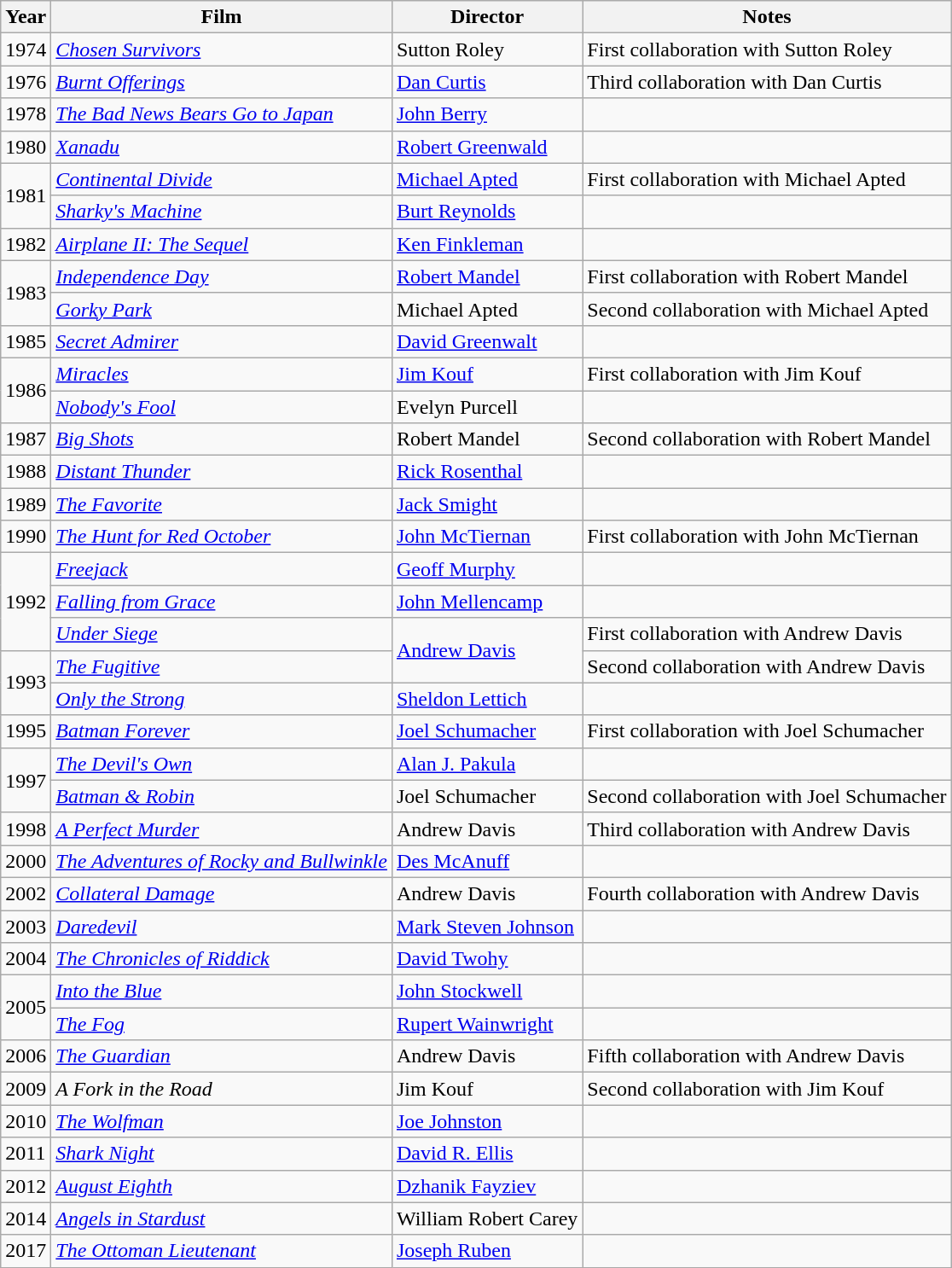<table class="wikitable">
<tr>
<th>Year</th>
<th>Film</th>
<th>Director</th>
<th>Notes</th>
</tr>
<tr>
<td>1974</td>
<td><em><a href='#'>Chosen Survivors</a></em></td>
<td>Sutton Roley</td>
<td>First collaboration with Sutton Roley</td>
</tr>
<tr>
<td>1976</td>
<td><em><a href='#'>Burnt Offerings</a></em></td>
<td><a href='#'>Dan Curtis</a></td>
<td>Third collaboration with Dan Curtis</td>
</tr>
<tr>
<td>1978</td>
<td><em><a href='#'>The Bad News Bears Go to Japan</a></em></td>
<td><a href='#'>John Berry</a></td>
<td></td>
</tr>
<tr>
<td>1980</td>
<td><em><a href='#'>Xanadu</a></em></td>
<td><a href='#'>Robert Greenwald</a></td>
<td></td>
</tr>
<tr>
<td rowspan=2>1981</td>
<td><em><a href='#'>Continental Divide</a></em></td>
<td><a href='#'>Michael Apted</a></td>
<td>First collaboration with Michael Apted</td>
</tr>
<tr>
<td><em><a href='#'>Sharky's Machine</a></em></td>
<td><a href='#'>Burt Reynolds</a></td>
<td></td>
</tr>
<tr>
<td>1982</td>
<td><em><a href='#'>Airplane II: The Sequel</a></em></td>
<td><a href='#'>Ken Finkleman</a></td>
<td></td>
</tr>
<tr>
<td rowspan=2>1983</td>
<td><em><a href='#'>Independence Day</a></em></td>
<td><a href='#'>Robert Mandel</a></td>
<td>First collaboration with Robert Mandel</td>
</tr>
<tr>
<td><em><a href='#'>Gorky Park</a></em></td>
<td>Michael Apted</td>
<td>Second collaboration with Michael Apted</td>
</tr>
<tr>
<td>1985</td>
<td><em><a href='#'>Secret Admirer</a></em></td>
<td><a href='#'>David Greenwalt</a></td>
<td></td>
</tr>
<tr>
<td rowspan=2>1986</td>
<td><em><a href='#'>Miracles</a></em></td>
<td><a href='#'>Jim Kouf</a></td>
<td>First collaboration with Jim Kouf</td>
</tr>
<tr>
<td><em><a href='#'>Nobody's Fool</a></em></td>
<td>Evelyn Purcell</td>
<td></td>
</tr>
<tr>
<td>1987</td>
<td><em><a href='#'>Big Shots</a></em></td>
<td>Robert Mandel</td>
<td>Second collaboration with Robert Mandel</td>
</tr>
<tr>
<td>1988</td>
<td><em><a href='#'>Distant Thunder</a></em></td>
<td><a href='#'>Rick Rosenthal</a></td>
<td></td>
</tr>
<tr>
<td>1989</td>
<td><em><a href='#'>The Favorite</a></em></td>
<td><a href='#'>Jack Smight</a></td>
<td></td>
</tr>
<tr>
<td>1990</td>
<td><em><a href='#'>The Hunt for Red October</a></em></td>
<td><a href='#'>John McTiernan</a></td>
<td>First collaboration with John McTiernan</td>
</tr>
<tr>
<td rowspan=3>1992</td>
<td><em><a href='#'>Freejack</a></em></td>
<td><a href='#'>Geoff Murphy</a></td>
<td></td>
</tr>
<tr>
<td><em><a href='#'>Falling from Grace</a></em></td>
<td><a href='#'>John Mellencamp</a></td>
<td></td>
</tr>
<tr>
<td><em><a href='#'>Under Siege</a></em></td>
<td rowspan=2><a href='#'>Andrew Davis</a></td>
<td>First collaboration with Andrew Davis</td>
</tr>
<tr>
<td rowspan=2>1993</td>
<td><em><a href='#'>The Fugitive</a></em></td>
<td>Second collaboration with Andrew Davis</td>
</tr>
<tr>
<td><em><a href='#'>Only the Strong</a></em></td>
<td><a href='#'>Sheldon Lettich</a></td>
<td></td>
</tr>
<tr>
<td>1995</td>
<td><em><a href='#'>Batman Forever</a></em></td>
<td><a href='#'>Joel Schumacher</a></td>
<td>First collaboration with Joel Schumacher</td>
</tr>
<tr>
<td rowspan=2>1997</td>
<td><em><a href='#'>The Devil's Own</a></em></td>
<td><a href='#'>Alan J. Pakula</a></td>
<td></td>
</tr>
<tr>
<td><em><a href='#'>Batman & Robin</a></em></td>
<td>Joel Schumacher</td>
<td>Second collaboration with Joel Schumacher</td>
</tr>
<tr>
<td>1998</td>
<td><em><a href='#'>A Perfect Murder</a></em></td>
<td>Andrew Davis</td>
<td>Third collaboration with Andrew Davis</td>
</tr>
<tr>
<td>2000</td>
<td><em><a href='#'>The Adventures of Rocky and Bullwinkle</a></em></td>
<td><a href='#'>Des McAnuff</a></td>
<td></td>
</tr>
<tr>
<td>2002</td>
<td><em><a href='#'>Collateral Damage</a></em></td>
<td>Andrew Davis</td>
<td>Fourth collaboration with Andrew Davis</td>
</tr>
<tr>
<td>2003</td>
<td><em><a href='#'>Daredevil</a></em></td>
<td><a href='#'>Mark Steven Johnson</a></td>
<td></td>
</tr>
<tr>
<td>2004</td>
<td><em><a href='#'>The Chronicles of Riddick</a></em></td>
<td><a href='#'>David Twohy</a></td>
<td></td>
</tr>
<tr>
<td rowspan=2>2005</td>
<td><em><a href='#'>Into the Blue</a></em></td>
<td><a href='#'>John Stockwell</a></td>
<td></td>
</tr>
<tr>
<td><em><a href='#'>The Fog</a></em></td>
<td><a href='#'>Rupert Wainwright</a></td>
<td></td>
</tr>
<tr>
<td>2006</td>
<td><em><a href='#'>The Guardian</a></em></td>
<td>Andrew Davis</td>
<td>Fifth collaboration with Andrew Davis</td>
</tr>
<tr>
<td>2009</td>
<td><em>A Fork in the Road</em></td>
<td>Jim Kouf</td>
<td>Second collaboration with Jim Kouf</td>
</tr>
<tr>
<td>2010</td>
<td><em><a href='#'>The Wolfman</a></em></td>
<td><a href='#'>Joe Johnston</a></td>
<td></td>
</tr>
<tr>
<td>2011</td>
<td><em><a href='#'>Shark Night</a></em></td>
<td><a href='#'>David R. Ellis</a></td>
<td></td>
</tr>
<tr>
<td>2012</td>
<td><em><a href='#'>August Eighth</a></em></td>
<td><a href='#'>Dzhanik Fayziev</a></td>
<td></td>
</tr>
<tr>
<td>2014</td>
<td><em><a href='#'>Angels in Stardust</a></em></td>
<td>William Robert Carey</td>
<td></td>
</tr>
<tr>
<td>2017</td>
<td><em><a href='#'>The Ottoman Lieutenant</a></em></td>
<td><a href='#'>Joseph Ruben</a></td>
<td></td>
</tr>
</table>
